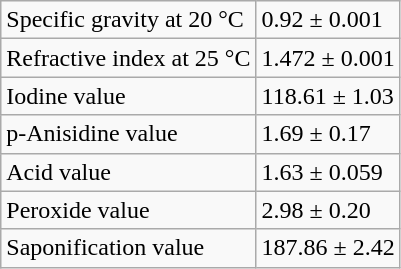<table class="wikitable">
<tr>
<td>Specific gravity at 20 °C</td>
<td>0.92   ± 0.001</td>
</tr>
<tr>
<td>Refractive index at 25 °C</td>
<td>1.472  ± 0.001</td>
</tr>
<tr>
<td>Iodine value</td>
<td>118.61  ± 1.03</td>
</tr>
<tr>
<td>p-Anisidine value</td>
<td>1.69  ± 0.17</td>
</tr>
<tr>
<td>Acid value</td>
<td>1.63 ± 0.059</td>
</tr>
<tr>
<td>Peroxide value</td>
<td>2.98  ± 0.20</td>
</tr>
<tr>
<td>Saponification value</td>
<td>187.86 ± 2.42</td>
</tr>
</table>
